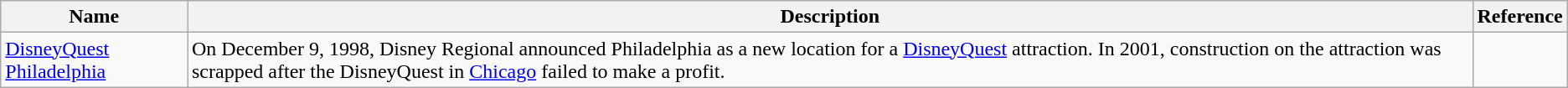<table class="wikitable">
<tr>
<th>Name</th>
<th>Description</th>
<th>Reference</th>
</tr>
<tr>
<td><a href='#'>DisneyQuest</a> <a href='#'>Philadelphia</a></td>
<td>On December 9, 1998, Disney Regional announced Philadelphia as a new location for a <a href='#'>DisneyQuest</a> attraction. In 2001, construction on the attraction was scrapped after the DisneyQuest in <a href='#'>Chicago</a> failed to make a profit.</td>
<td></td>
</tr>
</table>
